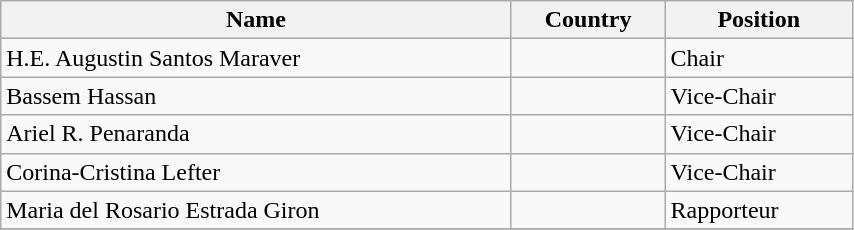<table class="wikitable" style="display: inline-table; width: 45%">
<tr>
<th>Name</th>
<th>Country</th>
<th>Position</th>
</tr>
<tr>
<td>H.E. Augustin Santos Maraver</td>
<td></td>
<td>Chair</td>
</tr>
<tr>
<td>Bassem Hassan</td>
<td></td>
<td>Vice-Chair</td>
</tr>
<tr>
<td>Ariel R. Penaranda</td>
<td></td>
<td>Vice-Chair</td>
</tr>
<tr>
<td>Corina-Cristina Lefter</td>
<td></td>
<td>Vice-Chair</td>
</tr>
<tr>
<td>Maria del Rosario Estrada Giron</td>
<td></td>
<td>Rapporteur</td>
</tr>
<tr>
</tr>
</table>
